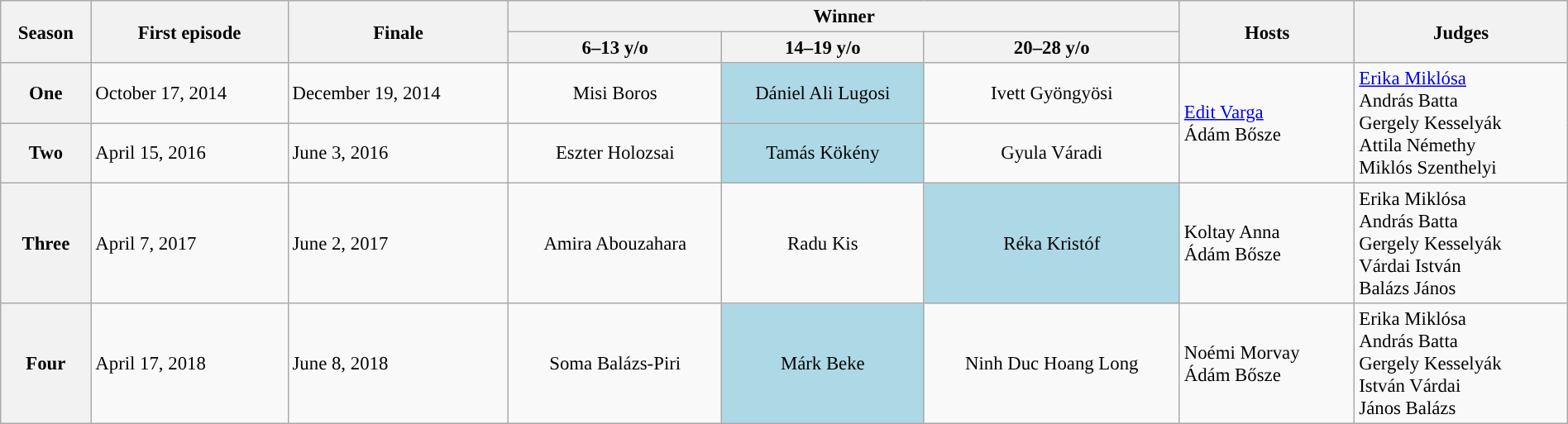<table class="wikitable sortable" style="font-size:95%;" width="100%">
<tr>
<th scope="col" rowspan="2">Season</th>
<th scope="col" rowspan="2">First episode</th>
<th scope="col" rowspan="2">Finale</th>
<th scope="col" colspan="3">Winner</th>
<th scope="col" rowspan="2">Hosts</th>
<th scope="col" rowspan="2">Judges</th>
</tr>
<tr>
<th>6–13 y/o</th>
<th>14–19 y/o</th>
<th>20–28 y/o</th>
</tr>
<tr>
<th>One</th>
<td>October 17, 2014</td>
<td>December 19, 2014</td>
<td style="text-align:center">Misi Boros</td>
<td style="text-align:center;background:lightblue;">Dániel Ali Lugosi</td>
<td style="text-align:center">Ivett Gyöngyösi</td>
<td rowspan="2"><a href='#'>Edit Varga</a><br>Ádám Bősze</td>
<td rowspan="2"><a href='#'>Erika Miklósa</a><br>András Batta<br>Gergely Kesselyák<br>Attila Némethy<br>Miklós Szenthelyi</td>
</tr>
<tr>
<th>Two</th>
<td>April 15, 2016</td>
<td>June 3, 2016</td>
<td style="text-align:center">Eszter Holozsai</td>
<td style="text-align:center;background:lightblue;">Tamás Kökény</td>
<td style="text-align:center">Gyula Váradi</td>
</tr>
<tr>
<th>Three</th>
<td>April 7, 2017</td>
<td>June 2, 2017</td>
<td style="text-align:center">Amira Abouzahara</td>
<td style="text-align:center">Radu Kis</td>
<td style="text-align:center;background:lightblue;">Réka Kristóf</td>
<td rowspan="1">Koltay Anna<br>Ádám Bősze</td>
<td>Erika Miklósa<br>András Batta<br>Gergely Kesselyák<br>Várdai István<br>Balázs János</td>
</tr>
<tr>
<th>Four</th>
<td>April 17, 2018</td>
<td>June 8, 2018</td>
<td style="text-align:center">Soma Balázs-Piri</td>
<td style="text-align:center;background:lightblue;">Márk Beke</td>
<td style="text-align:center">Ninh Duc Hoang Long</td>
<td rowspan="1">Noémi Morvay<br>Ádám Bősze</td>
<td>Erika Miklósa<br>András Batta<br>Gergely Kesselyák<br>István Várdai <br>János Balázs</td>
</tr>
</table>
